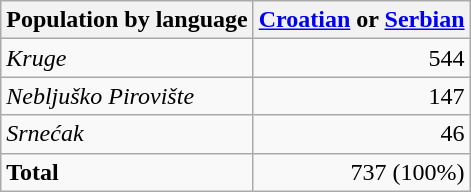<table class="wikitable sortable">
<tr>
<th>Population by language</th>
<th><a href='#'>Croatian</a> or <a href='#'>Serbian</a></th>
</tr>
<tr>
<td><em>Kruge</em></td>
<td align="right">544</td>
</tr>
<tr>
<td><em>Nebljuško Pirovište</em></td>
<td align="right">147</td>
</tr>
<tr>
<td><em>Srnećak</em></td>
<td align="right">46</td>
</tr>
<tr>
<td><strong>Total</strong></td>
<td align="right">737 (100%)</td>
</tr>
</table>
